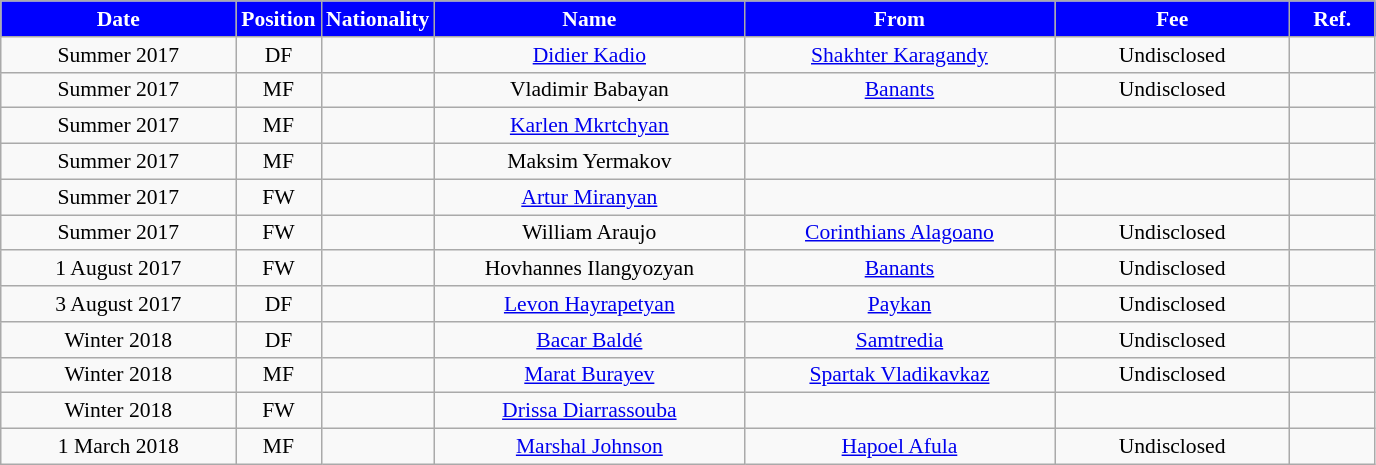<table class="wikitable"  style="text-align:center; font-size:90%; ">
<tr>
<th style="background:#0000FF; color:white; width:150px;">Date</th>
<th style="background:#0000FF; color:white; width:50px;">Position</th>
<th style="background:#0000FF; color:white; width:50px;">Nationality</th>
<th style="background:#0000FF; color:white; width:200px;">Name</th>
<th style="background:#0000FF; color:white; width:200px;">From</th>
<th style="background:#0000FF; color:white; width:150px;">Fee</th>
<th style="background:#0000FF; color:white; width:50px;">Ref.</th>
</tr>
<tr>
<td>Summer 2017</td>
<td>DF</td>
<td></td>
<td><a href='#'>Didier Kadio</a></td>
<td><a href='#'>Shakhter Karagandy</a></td>
<td>Undisclosed</td>
<td></td>
</tr>
<tr>
<td>Summer 2017</td>
<td>MF</td>
<td></td>
<td>Vladimir Babayan</td>
<td><a href='#'>Banants</a></td>
<td>Undisclosed</td>
<td></td>
</tr>
<tr>
<td>Summer 2017</td>
<td>MF</td>
<td></td>
<td><a href='#'>Karlen Mkrtchyan</a></td>
<td></td>
<td></td>
<td></td>
</tr>
<tr>
<td>Summer 2017</td>
<td>MF</td>
<td></td>
<td>Maksim Yermakov</td>
<td></td>
<td></td>
<td></td>
</tr>
<tr>
<td>Summer 2017</td>
<td>FW</td>
<td></td>
<td><a href='#'>Artur Miranyan</a></td>
<td></td>
<td></td>
<td></td>
</tr>
<tr>
<td>Summer 2017</td>
<td>FW</td>
<td></td>
<td>William Araujo</td>
<td><a href='#'>Corinthians Alagoano</a></td>
<td>Undisclosed</td>
<td></td>
</tr>
<tr>
<td>1 August 2017</td>
<td>FW</td>
<td></td>
<td>Hovhannes Ilangyozyan</td>
<td><a href='#'>Banants</a></td>
<td>Undisclosed</td>
<td></td>
</tr>
<tr>
<td>3 August 2017</td>
<td>DF</td>
<td></td>
<td><a href='#'>Levon Hayrapetyan</a></td>
<td><a href='#'>Paykan</a></td>
<td>Undisclosed</td>
<td></td>
</tr>
<tr>
<td>Winter 2018</td>
<td>DF</td>
<td></td>
<td><a href='#'>Bacar Baldé</a></td>
<td><a href='#'>Samtredia</a></td>
<td>Undisclosed</td>
<td></td>
</tr>
<tr>
<td>Winter 2018</td>
<td>MF</td>
<td></td>
<td><a href='#'>Marat Burayev</a></td>
<td><a href='#'>Spartak Vladikavkaz</a></td>
<td>Undisclosed</td>
<td></td>
</tr>
<tr>
<td>Winter 2018</td>
<td>FW</td>
<td></td>
<td><a href='#'>Drissa Diarrassouba</a></td>
<td></td>
<td></td>
<td></td>
</tr>
<tr>
<td>1 March 2018</td>
<td>MF</td>
<td></td>
<td><a href='#'>Marshal Johnson</a></td>
<td><a href='#'>Hapoel Afula</a></td>
<td>Undisclosed</td>
<td></td>
</tr>
</table>
